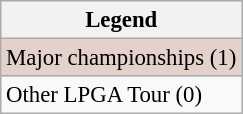<table class="wikitable" style="font-size:95%;">
<tr>
<th>Legend</th>
</tr>
<tr style="background:#e5d1cb;">
<td>Major championships (1)</td>
</tr>
<tr>
<td>Other LPGA Tour (0)</td>
</tr>
</table>
